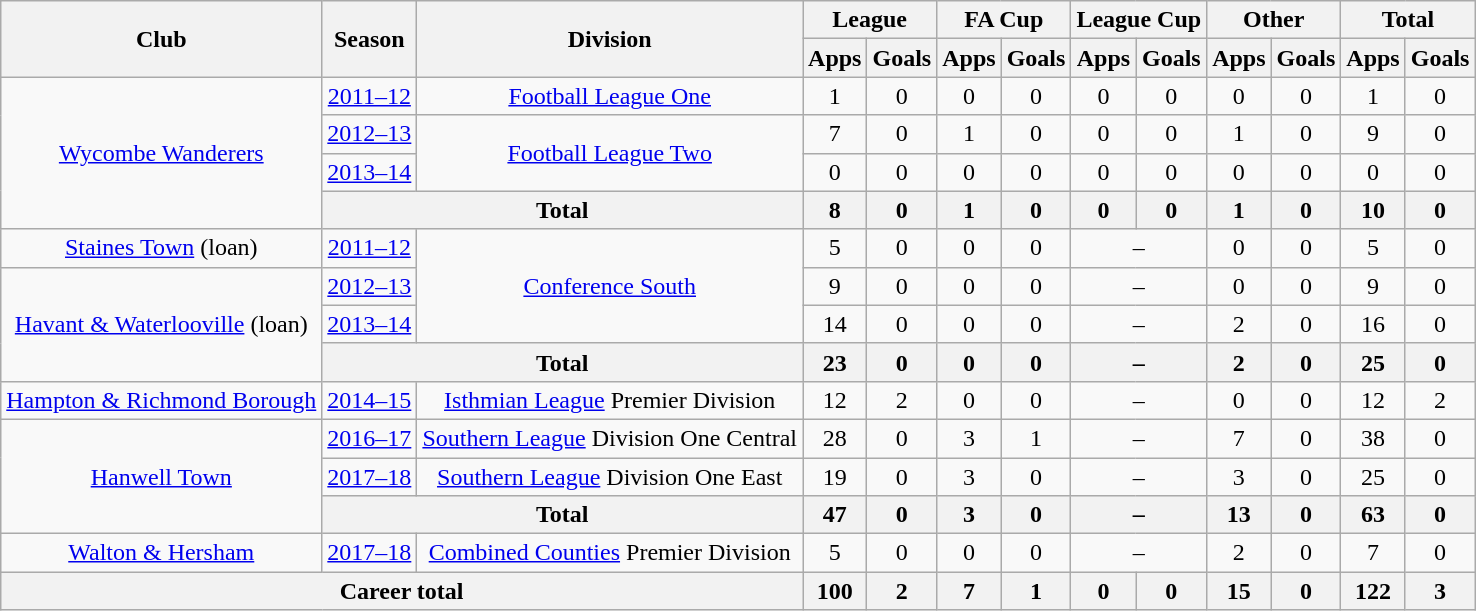<table class="wikitable" style="text-align:center;">
<tr>
<th rowspan="2">Club</th>
<th rowspan="2">Season</th>
<th rowspan="2">Division</th>
<th colspan="2">League</th>
<th colspan="2">FA Cup</th>
<th colspan="2">League Cup</th>
<th colspan="2">Other</th>
<th colspan="2">Total</th>
</tr>
<tr>
<th>Apps</th>
<th>Goals</th>
<th>Apps</th>
<th>Goals</th>
<th>Apps</th>
<th>Goals</th>
<th>Apps</th>
<th>Goals</th>
<th>Apps</th>
<th>Goals</th>
</tr>
<tr>
<td rowspan="4"><a href='#'>Wycombe Wanderers</a></td>
<td><a href='#'>2011–12</a></td>
<td><a href='#'>Football League One</a></td>
<td>1</td>
<td>0</td>
<td>0</td>
<td>0</td>
<td>0</td>
<td>0</td>
<td>0</td>
<td>0</td>
<td>1</td>
<td>0</td>
</tr>
<tr>
<td><a href='#'>2012–13</a></td>
<td rowspan="2"><a href='#'>Football League Two</a></td>
<td>7</td>
<td>0</td>
<td>1</td>
<td>0</td>
<td>0</td>
<td>0</td>
<td>1</td>
<td>0</td>
<td>9</td>
<td>0</td>
</tr>
<tr>
<td><a href='#'>2013–14</a></td>
<td>0</td>
<td>0</td>
<td>0</td>
<td>0</td>
<td>0</td>
<td>0</td>
<td>0</td>
<td>0</td>
<td>0</td>
<td>0</td>
</tr>
<tr>
<th colspan="2">Total</th>
<th>8</th>
<th>0</th>
<th>1</th>
<th>0</th>
<th>0</th>
<th>0</th>
<th>1</th>
<th>0</th>
<th>10</th>
<th>0</th>
</tr>
<tr>
<td><a href='#'>Staines Town</a> (loan)</td>
<td><a href='#'>2011–12</a></td>
<td rowspan="3"><a href='#'>Conference South</a></td>
<td>5</td>
<td>0</td>
<td>0</td>
<td>0</td>
<td colspan="2">–</td>
<td>0</td>
<td>0</td>
<td>5</td>
<td>0</td>
</tr>
<tr>
<td rowspan="3"><a href='#'>Havant & Waterlooville</a> (loan)</td>
<td><a href='#'>2012–13</a></td>
<td>9</td>
<td>0</td>
<td>0</td>
<td>0</td>
<td colspan="2">–</td>
<td>0</td>
<td>0</td>
<td>9</td>
<td>0</td>
</tr>
<tr>
<td><a href='#'>2013–14</a></td>
<td>14</td>
<td>0</td>
<td>0</td>
<td>0</td>
<td colspan="2">–</td>
<td>2</td>
<td>0</td>
<td>16</td>
<td>0</td>
</tr>
<tr>
<th colspan="2">Total</th>
<th>23</th>
<th>0</th>
<th>0</th>
<th>0</th>
<th colspan="2">–</th>
<th>2</th>
<th>0</th>
<th>25</th>
<th>0</th>
</tr>
<tr>
<td><a href='#'>Hampton & Richmond Borough</a></td>
<td><a href='#'>2014–15</a></td>
<td><a href='#'>Isthmian League</a> Premier Division</td>
<td>12</td>
<td>2</td>
<td>0</td>
<td>0</td>
<td colspan="2">–</td>
<td>0</td>
<td>0</td>
<td>12</td>
<td>2</td>
</tr>
<tr>
<td rowspan="3"><a href='#'>Hanwell Town</a></td>
<td><a href='#'>2016–17</a></td>
<td><a href='#'>Southern League</a> Division One Central</td>
<td>28</td>
<td>0</td>
<td>3</td>
<td>1</td>
<td colspan="2">–</td>
<td>7</td>
<td>0</td>
<td>38</td>
<td>0</td>
</tr>
<tr>
<td><a href='#'>2017–18</a></td>
<td><a href='#'>Southern League</a> Division One East</td>
<td>19</td>
<td>0</td>
<td>3</td>
<td>0</td>
<td colspan="2">–</td>
<td>3</td>
<td>0</td>
<td>25</td>
<td>0</td>
</tr>
<tr>
<th colspan="2">Total</th>
<th>47</th>
<th>0</th>
<th>3</th>
<th>0</th>
<th colspan="2">–</th>
<th>13</th>
<th>0</th>
<th>63</th>
<th>0</th>
</tr>
<tr>
<td><a href='#'>Walton & Hersham</a></td>
<td><a href='#'>2017–18</a></td>
<td><a href='#'>Combined Counties</a> Premier Division</td>
<td>5</td>
<td>0</td>
<td>0</td>
<td>0</td>
<td colspan="2">–</td>
<td>2</td>
<td>0</td>
<td>7</td>
<td>0</td>
</tr>
<tr>
<th colspan="3">Career total</th>
<th>100</th>
<th>2</th>
<th>7</th>
<th>1</th>
<th>0</th>
<th>0</th>
<th>15</th>
<th>0</th>
<th>122</th>
<th>3</th>
</tr>
</table>
